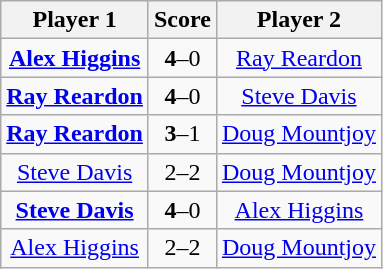<table class="wikitable" style="text-align: center">
<tr>
<th>Player 1</th>
<th>Score</th>
<th>Player 2</th>
</tr>
<tr>
<td> <strong><a href='#'>Alex Higgins</a></strong></td>
<td><strong>4</strong>–0</td>
<td> <a href='#'>Ray Reardon</a></td>
</tr>
<tr>
<td> <strong><a href='#'>Ray Reardon</a></strong></td>
<td><strong>4</strong>–0</td>
<td> <a href='#'>Steve Davis</a></td>
</tr>
<tr>
<td> <strong><a href='#'>Ray Reardon</a></strong></td>
<td><strong>3</strong>–1</td>
<td> <a href='#'>Doug Mountjoy</a></td>
</tr>
<tr>
<td> <a href='#'>Steve Davis</a></td>
<td>2–2</td>
<td> <a href='#'>Doug Mountjoy</a></td>
</tr>
<tr>
<td> <strong><a href='#'>Steve Davis</a></strong></td>
<td><strong>4</strong>–0</td>
<td> <a href='#'>Alex Higgins</a></td>
</tr>
<tr>
<td> <a href='#'>Alex Higgins</a></td>
<td>2–2</td>
<td> <a href='#'>Doug Mountjoy</a></td>
</tr>
</table>
